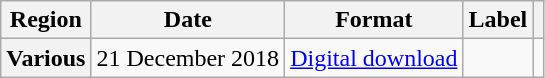<table class="wikitable plainrowheaders">
<tr>
<th scope="col">Region</th>
<th scope="col">Date</th>
<th scope="col">Format</th>
<th scope="col">Label</th>
<th scope="col"></th>
</tr>
<tr>
<th scope="row">Various</th>
<td>21 December 2018</td>
<td><a href='#'>Digital download</a></td>
<td rowspan="1"></td>
<td></td>
</tr>
</table>
